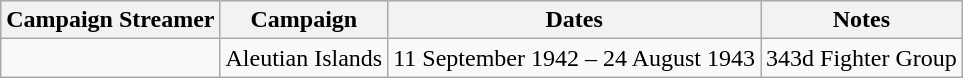<table class="wikitable">
<tr style="background:#efefef;">
<th>Campaign Streamer</th>
<th>Campaign</th>
<th>Dates</th>
<th>Notes</th>
</tr>
<tr>
<td></td>
<td>Aleutian Islands</td>
<td>11 September 1942 – 24 August 1943</td>
<td>343d Fighter Group</td>
</tr>
</table>
